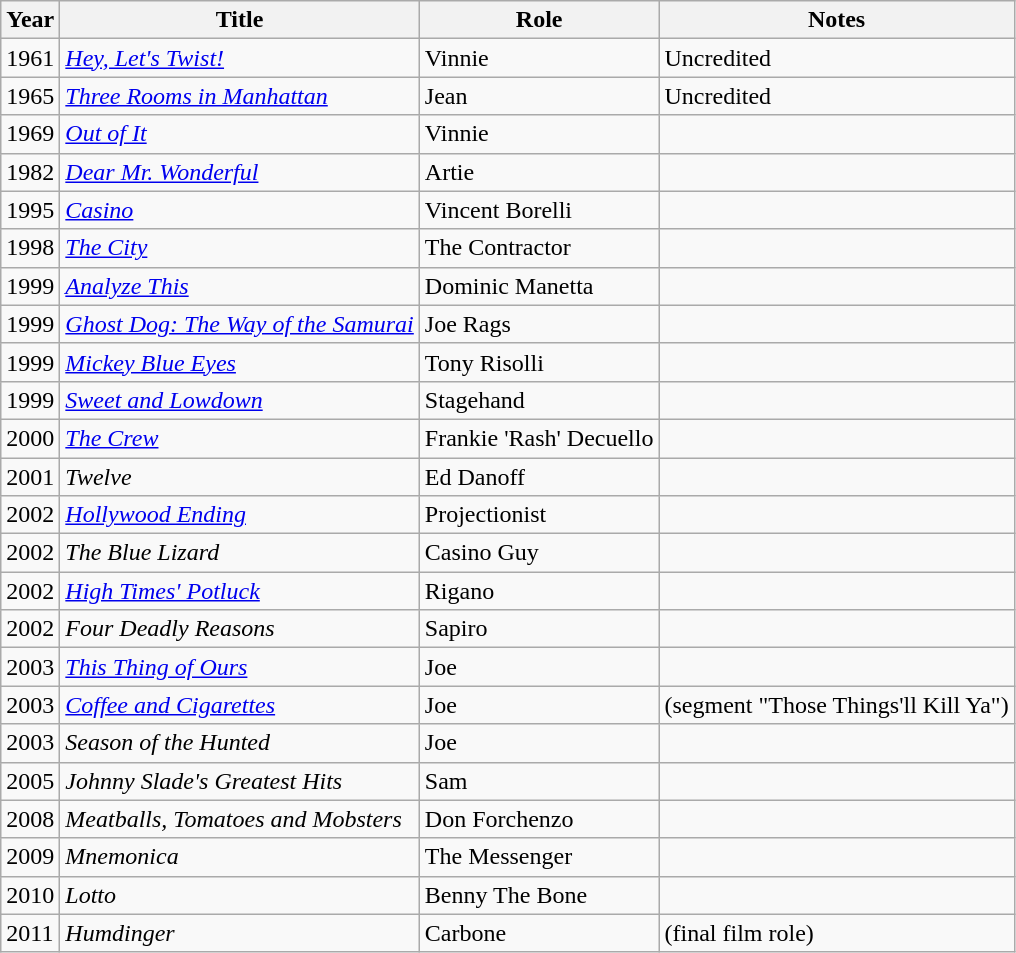<table class="wikitable">
<tr>
<th>Year</th>
<th>Title</th>
<th>Role</th>
<th>Notes</th>
</tr>
<tr>
<td>1961</td>
<td><em><a href='#'>Hey, Let's Twist!</a></em></td>
<td>Vinnie</td>
<td>Uncredited</td>
</tr>
<tr>
<td>1965</td>
<td><em><a href='#'>Three Rooms in Manhattan</a></em></td>
<td>Jean</td>
<td>Uncredited</td>
</tr>
<tr>
<td>1969</td>
<td><em><a href='#'>Out of It</a></em></td>
<td>Vinnie</td>
<td></td>
</tr>
<tr>
<td>1982</td>
<td><em><a href='#'>Dear Mr. Wonderful</a></em></td>
<td>Artie</td>
<td></td>
</tr>
<tr>
<td>1995</td>
<td><em><a href='#'>Casino</a></em></td>
<td>Vincent Borelli</td>
<td></td>
</tr>
<tr>
<td>1998</td>
<td><em><a href='#'>The City</a></em></td>
<td>The Contractor</td>
<td></td>
</tr>
<tr>
<td>1999</td>
<td><em><a href='#'>Analyze This</a></em></td>
<td>Dominic Manetta</td>
<td></td>
</tr>
<tr>
<td>1999</td>
<td><em><a href='#'>Ghost Dog: The Way of the Samurai</a></em></td>
<td>Joe Rags</td>
<td></td>
</tr>
<tr>
<td>1999</td>
<td><em><a href='#'>Mickey Blue Eyes</a></em></td>
<td>Tony Risolli</td>
<td></td>
</tr>
<tr>
<td>1999</td>
<td><em><a href='#'>Sweet and Lowdown</a></em></td>
<td>Stagehand</td>
<td></td>
</tr>
<tr>
<td>2000</td>
<td><em><a href='#'>The Crew</a></em></td>
<td>Frankie 'Rash' Decuello</td>
<td></td>
</tr>
<tr>
<td>2001</td>
<td><em>Twelve</em></td>
<td>Ed Danoff</td>
<td></td>
</tr>
<tr>
<td>2002</td>
<td><em><a href='#'>Hollywood Ending</a></em></td>
<td>Projectionist</td>
<td></td>
</tr>
<tr>
<td>2002</td>
<td><em>The Blue Lizard</em></td>
<td>Casino Guy</td>
<td></td>
</tr>
<tr>
<td>2002</td>
<td><em><a href='#'>High Times' Potluck</a></em></td>
<td>Rigano</td>
<td></td>
</tr>
<tr>
<td>2002</td>
<td><em>Four Deadly Reasons</em></td>
<td>Sapiro</td>
<td></td>
</tr>
<tr>
<td>2003</td>
<td><em><a href='#'>This Thing of Ours</a></em></td>
<td>Joe</td>
<td></td>
</tr>
<tr>
<td>2003</td>
<td><em><a href='#'>Coffee and Cigarettes</a></em></td>
<td>Joe</td>
<td>(segment "Those Things'll Kill Ya")</td>
</tr>
<tr>
<td>2003</td>
<td><em>Season of the Hunted</em></td>
<td>Joe</td>
<td></td>
</tr>
<tr>
<td>2005</td>
<td><em>Johnny Slade's Greatest Hits</em></td>
<td>Sam</td>
<td></td>
</tr>
<tr>
<td>2008</td>
<td><em>Meatballs, Tomatoes and Mobsters</em></td>
<td>Don Forchenzo</td>
<td></td>
</tr>
<tr>
<td>2009</td>
<td><em>Mnemonica</em></td>
<td>The Messenger</td>
<td></td>
</tr>
<tr>
<td>2010</td>
<td><em>Lotto</em></td>
<td>Benny The Bone</td>
<td></td>
</tr>
<tr>
<td>2011</td>
<td><em>Humdinger</em></td>
<td>Carbone</td>
<td>(final film role)</td>
</tr>
</table>
